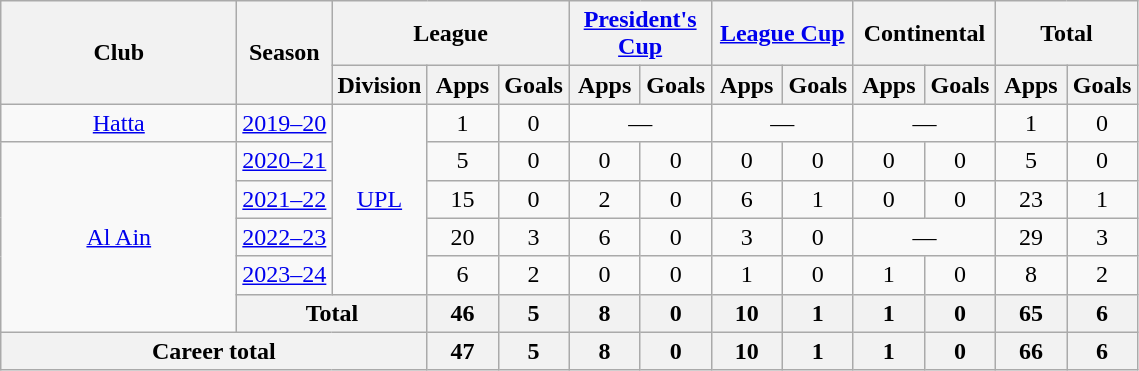<table class="wikitable" style="text-align:center">
<tr>
<th rowspan="2" width="150">Club</th>
<th rowspan="2">Season</th>
<th colspan="3">League</th>
<th colspan="2"><a href='#'>President's Cup</a></th>
<th colspan="2"><a href='#'>League Cup</a></th>
<th colspan="2">Continental</th>
<th colspan="2">Total</th>
</tr>
<tr>
<th>Division</th>
<th width="40">Apps</th>
<th width="40">Goals</th>
<th width="40">Apps</th>
<th width="40">Goals</th>
<th width="40">Apps</th>
<th width="40">Goals</th>
<th width="40">Apps</th>
<th width="40">Goals</th>
<th width="40">Apps</th>
<th width="40">Goals</th>
</tr>
<tr>
<td><a href='#'>Hatta</a></td>
<td><a href='#'>2019–20</a></td>
<td rowspan="5"><a href='#'>UPL</a></td>
<td>1</td>
<td>0</td>
<td colspan="2">—</td>
<td colspan="2">—</td>
<td colspan="2">—</td>
<td>1</td>
<td>0</td>
</tr>
<tr>
<td rowspan="5"><a href='#'>Al Ain</a></td>
<td><a href='#'>2020–21</a></td>
<td>5</td>
<td>0</td>
<td>0</td>
<td>0</td>
<td>0</td>
<td>0</td>
<td>0</td>
<td>0</td>
<td>5</td>
<td>0</td>
</tr>
<tr>
<td><a href='#'>2021–22</a></td>
<td>15</td>
<td>0</td>
<td>2</td>
<td>0</td>
<td>6</td>
<td>1</td>
<td>0</td>
<td>0</td>
<td>23</td>
<td>1</td>
</tr>
<tr>
<td><a href='#'>2022–23</a></td>
<td>20</td>
<td>3</td>
<td>6</td>
<td>0</td>
<td>3</td>
<td>0</td>
<td colspan="2">—</td>
<td>29</td>
<td>3</td>
</tr>
<tr>
<td><a href='#'>2023–24</a></td>
<td>6</td>
<td>2</td>
<td>0</td>
<td>0</td>
<td>1</td>
<td>0</td>
<td>1</td>
<td>0</td>
<td>8</td>
<td>2</td>
</tr>
<tr>
<th colspan="2">Total</th>
<th>46</th>
<th>5</th>
<th>8</th>
<th>0</th>
<th>10</th>
<th>1</th>
<th>1</th>
<th>0</th>
<th>65</th>
<th>6</th>
</tr>
<tr>
<th colspan="3">Career total</th>
<th>47</th>
<th>5</th>
<th>8</th>
<th>0</th>
<th>10</th>
<th>1</th>
<th>1</th>
<th>0</th>
<th>66</th>
<th>6</th>
</tr>
</table>
